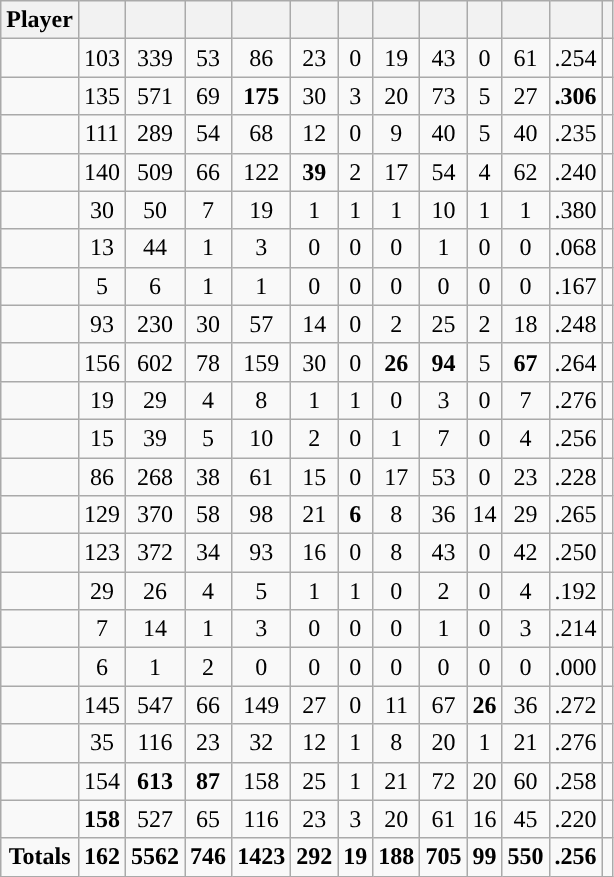<table class="wikitable sortable">
<tr>
<th>Player</th>
<th></th>
<th></th>
<th></th>
<th></th>
<th></th>
<th></th>
<th></th>
<th></th>
<th></th>
<th></th>
<th></th>
<th></th>
</tr>
<tr align=center>
<td></td>
<td>103</td>
<td>339</td>
<td>53</td>
<td>86</td>
<td>23</td>
<td>0</td>
<td>19</td>
<td>43</td>
<td>0</td>
<td>61</td>
<td>.254</td>
<td></td>
</tr>
<tr align=center>
<td></td>
<td>135</td>
<td>571</td>
<td>69</td>
<td><strong>175</strong></td>
<td>30</td>
<td>3</td>
<td>20</td>
<td>73</td>
<td>5</td>
<td>27</td>
<td><strong>.306</strong></td>
<td></td>
</tr>
<tr align=center>
<td></td>
<td>111</td>
<td>289</td>
<td>54</td>
<td>68</td>
<td>12</td>
<td>0</td>
<td>9</td>
<td>40</td>
<td>5</td>
<td>40</td>
<td>.235</td>
<td></td>
</tr>
<tr align=center>
<td></td>
<td>140</td>
<td>509</td>
<td>66</td>
<td>122</td>
<td><strong>39</strong></td>
<td>2</td>
<td>17</td>
<td>54</td>
<td>4</td>
<td>62</td>
<td>.240</td>
<td></td>
</tr>
<tr align=center>
<td></td>
<td>30</td>
<td>50</td>
<td>7</td>
<td>19</td>
<td>1</td>
<td>1</td>
<td>1</td>
<td>10</td>
<td>1</td>
<td>1</td>
<td>.380</td>
<td></td>
</tr>
<tr align=center>
<td></td>
<td>13</td>
<td>44</td>
<td>1</td>
<td>3</td>
<td>0</td>
<td>0</td>
<td>0</td>
<td>1</td>
<td>0</td>
<td>0</td>
<td>.068</td>
<td></td>
</tr>
<tr align=center>
<td></td>
<td>5</td>
<td>6</td>
<td>1</td>
<td>1</td>
<td>0</td>
<td>0</td>
<td>0</td>
<td>0</td>
<td>0</td>
<td>0</td>
<td>.167</td>
<td></td>
</tr>
<tr align=center>
<td></td>
<td>93</td>
<td>230</td>
<td>30</td>
<td>57</td>
<td>14</td>
<td>0</td>
<td>2</td>
<td>25</td>
<td>2</td>
<td>18</td>
<td>.248</td>
<td></td>
</tr>
<tr align=center>
<td></td>
<td>156</td>
<td>602</td>
<td>78</td>
<td>159</td>
<td>30</td>
<td>0</td>
<td><strong>26</strong></td>
<td><strong>94</strong></td>
<td>5</td>
<td><strong>67</strong></td>
<td>.264</td>
<td></td>
</tr>
<tr align=center>
<td></td>
<td>19</td>
<td>29</td>
<td>4</td>
<td>8</td>
<td>1</td>
<td>1</td>
<td>0</td>
<td>3</td>
<td>0</td>
<td>7</td>
<td>.276</td>
<td></td>
</tr>
<tr align=center>
<td></td>
<td>15</td>
<td>39</td>
<td>5</td>
<td>10</td>
<td>2</td>
<td>0</td>
<td>1</td>
<td>7</td>
<td>0</td>
<td>4</td>
<td>.256</td>
<td></td>
</tr>
<tr align=center>
<td></td>
<td>86</td>
<td>268</td>
<td>38</td>
<td>61</td>
<td>15</td>
<td>0</td>
<td>17</td>
<td>53</td>
<td>0</td>
<td>23</td>
<td>.228</td>
<td></td>
</tr>
<tr align=center>
<td></td>
<td>129</td>
<td>370</td>
<td>58</td>
<td>98</td>
<td>21</td>
<td><strong>6</strong></td>
<td>8</td>
<td>36</td>
<td>14</td>
<td>29</td>
<td>.265</td>
<td></td>
</tr>
<tr align=center>
<td></td>
<td>123</td>
<td>372</td>
<td>34</td>
<td>93</td>
<td>16</td>
<td>0</td>
<td>8</td>
<td>43</td>
<td>0</td>
<td>42</td>
<td>.250</td>
<td></td>
</tr>
<tr align=center>
<td></td>
<td>29</td>
<td>26</td>
<td>4</td>
<td>5</td>
<td>1</td>
<td>1</td>
<td>0</td>
<td>2</td>
<td>0</td>
<td>4</td>
<td>.192</td>
<td></td>
</tr>
<tr align=center>
<td></td>
<td>7</td>
<td>14</td>
<td>1</td>
<td>3</td>
<td>0</td>
<td>0</td>
<td>0</td>
<td>1</td>
<td>0</td>
<td>3</td>
<td>.214</td>
<td></td>
</tr>
<tr align=center>
<td></td>
<td>6</td>
<td>1</td>
<td>2</td>
<td>0</td>
<td>0</td>
<td>0</td>
<td>0</td>
<td>0</td>
<td>0</td>
<td>0</td>
<td>.000</td>
<td></td>
</tr>
<tr align=center>
<td></td>
<td>145</td>
<td>547</td>
<td>66</td>
<td>149</td>
<td>27</td>
<td>0</td>
<td>11</td>
<td>67</td>
<td><strong>26</strong></td>
<td>36</td>
<td>.272</td>
<td></td>
</tr>
<tr align=center>
<td></td>
<td>35</td>
<td>116</td>
<td>23</td>
<td>32</td>
<td>12</td>
<td>1</td>
<td>8</td>
<td>20</td>
<td>1</td>
<td>21</td>
<td>.276</td>
<td></td>
</tr>
<tr align=center>
<td></td>
<td>154</td>
<td><strong>613</strong></td>
<td><strong>87</strong></td>
<td>158</td>
<td>25</td>
<td>1</td>
<td>21</td>
<td>72</td>
<td>20</td>
<td>60</td>
<td>.258</td>
<td></td>
</tr>
<tr align=center>
<td></td>
<td><strong>158</strong></td>
<td>527</td>
<td>65</td>
<td>116</td>
<td>23</td>
<td>3</td>
<td>20</td>
<td>61</td>
<td>16</td>
<td>45</td>
<td>.220</td>
<td></td>
</tr>
<tr align=center>
<td><strong>Totals</strong></td>
<td><strong>162</strong></td>
<td><strong>5562</strong></td>
<td><strong>746</strong></td>
<td><strong>1423</strong></td>
<td><strong>292</strong></td>
<td><strong>19</strong></td>
<td><strong>188</strong></td>
<td><strong>705</strong></td>
<td><strong>99</strong></td>
<td><strong>550</strong></td>
<td><strong>.256</strong></td>
<td></td>
</tr>
</table>
